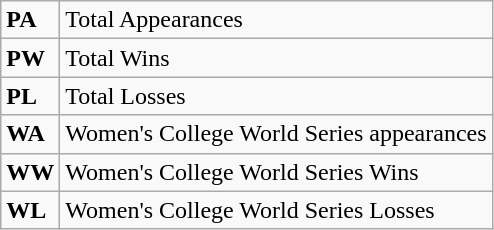<table class="wikitable">
<tr>
<td><strong>PA</strong></td>
<td>Total Appearances</td>
</tr>
<tr>
<td><strong>PW</strong></td>
<td>Total Wins</td>
</tr>
<tr>
<td><strong>PL</strong></td>
<td>Total Losses</td>
</tr>
<tr>
<td><strong>WA</strong></td>
<td>Women's College World Series appearances</td>
</tr>
<tr>
<td><strong>WW</strong></td>
<td>Women's College World Series Wins</td>
</tr>
<tr>
<td><strong>WL</strong></td>
<td>Women's College World Series Losses</td>
</tr>
</table>
